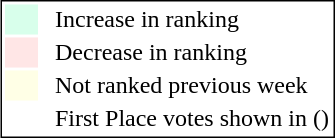<table style="border:1px solid black; float:right;">
<tr>
<td style="background:#D8FFEB; width:20px;"></td>
<td> </td>
<td>Increase in ranking</td>
</tr>
<tr>
<td style="background:#FFE6E6; width:20px;"></td>
<td> </td>
<td>Decrease in ranking</td>
</tr>
<tr>
<td style="background:#FFFFE6; width:20px;"></td>
<td> </td>
<td>Not ranked previous week</td>
</tr>
<tr>
<td> </td>
<td> </td>
<td>First Place votes shown in ()</td>
</tr>
</table>
